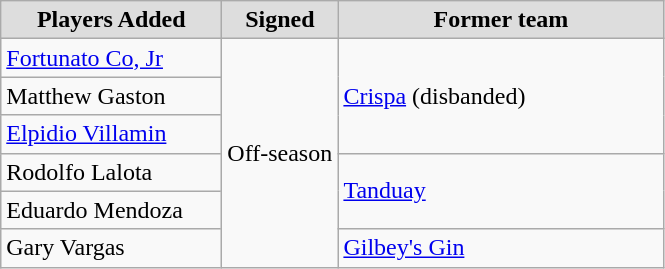<table class="wikitable sortable sortable">
<tr align="center" bgcolor="#dddddd">
<td style="width:140px"><strong>Players Added</strong></td>
<td style="width:70px"><strong>Signed</strong></td>
<td style="width:210px"><strong>Former team</strong></td>
</tr>
<tr>
<td><a href='#'>Fortunato Co, Jr</a></td>
<td rowspan="6">Off-season</td>
<td rowspan="3"><a href='#'>Crispa</a> (disbanded)</td>
</tr>
<tr>
<td>Matthew Gaston</td>
</tr>
<tr>
<td><a href='#'>Elpidio Villamin</a></td>
</tr>
<tr>
<td>Rodolfo Lalota</td>
<td rowspan="2"><a href='#'>Tanduay</a></td>
</tr>
<tr>
<td>Eduardo Mendoza</td>
</tr>
<tr>
<td>Gary Vargas</td>
<td><a href='#'>Gilbey's Gin</a></td>
</tr>
</table>
